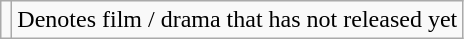<table class="wikitable">
<tr>
<td></td>
<td>Denotes film / drama that has not released yet</td>
</tr>
</table>
